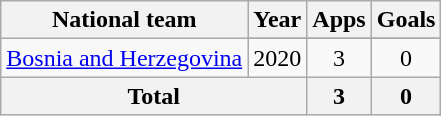<table class="wikitable" style="text-align:center">
<tr>
<th>National team</th>
<th>Year</th>
<th>Apps</th>
<th>Goals</th>
</tr>
<tr>
<td rowspan=2><a href='#'>Bosnia and Herzegovina</a></td>
</tr>
<tr>
<td>2020</td>
<td>3</td>
<td>0</td>
</tr>
<tr>
<th colspan=2>Total</th>
<th>3</th>
<th>0</th>
</tr>
</table>
